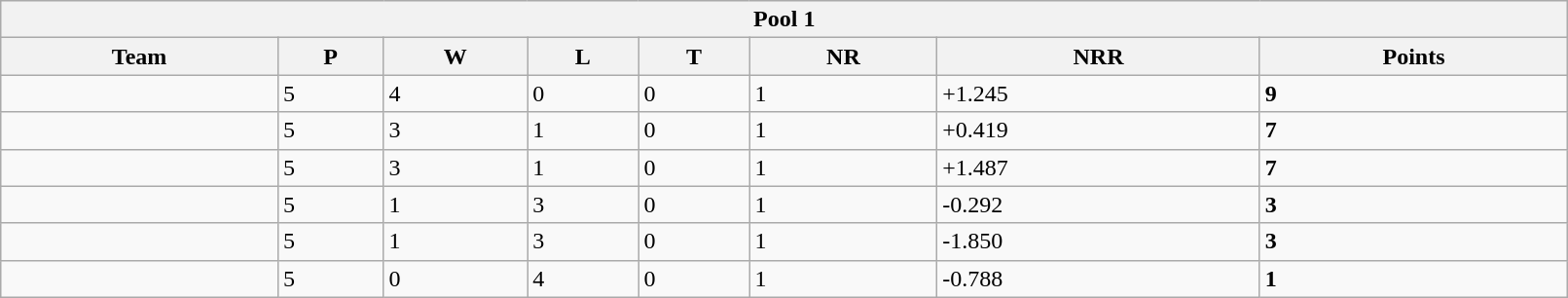<table class="wikitable" width=85%>
<tr>
<th colspan="8">Pool 1</th>
</tr>
<tr>
<th>Team</th>
<th>P</th>
<th>W</th>
<th>L</th>
<th>T</th>
<th>NR</th>
<th>NRR</th>
<th>Points</th>
</tr>
<tr>
<td align=left></td>
<td>5</td>
<td>4</td>
<td>0</td>
<td>0</td>
<td>1</td>
<td>+1.245</td>
<td><strong>9</strong></td>
</tr>
<tr>
<td align=left></td>
<td>5</td>
<td>3</td>
<td>1</td>
<td>0</td>
<td>1</td>
<td>+0.419</td>
<td><strong>7</strong></td>
</tr>
<tr>
<td align=left></td>
<td>5</td>
<td>3</td>
<td>1</td>
<td>0</td>
<td>1</td>
<td>+1.487</td>
<td><strong>7</strong></td>
</tr>
<tr>
<td align=left></td>
<td>5</td>
<td>1</td>
<td>3</td>
<td>0</td>
<td>1</td>
<td>-0.292</td>
<td><strong>3</strong></td>
</tr>
<tr>
<td align=left></td>
<td>5</td>
<td>1</td>
<td>3</td>
<td>0</td>
<td>1</td>
<td>-1.850</td>
<td><strong>3</strong></td>
</tr>
<tr>
<td align=left></td>
<td>5</td>
<td>0</td>
<td>4</td>
<td>0</td>
<td>1</td>
<td>-0.788</td>
<td><strong>1</strong></td>
</tr>
</table>
